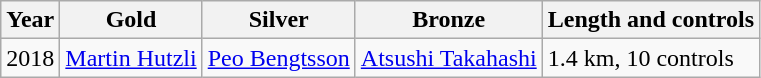<table class="wikitable">
<tr>
<th>Year</th>
<th>Gold</th>
<th>Silver</th>
<th>Bronze</th>
<th>Length and controls</th>
</tr>
<tr>
<td>2018</td>
<td> <a href='#'>Martin Hutzli</a></td>
<td> <a href='#'>Peo Bengtsson</a></td>
<td> <a href='#'>Atsushi Takahashi</a></td>
<td>1.4 km, 10 controls</td>
</tr>
</table>
